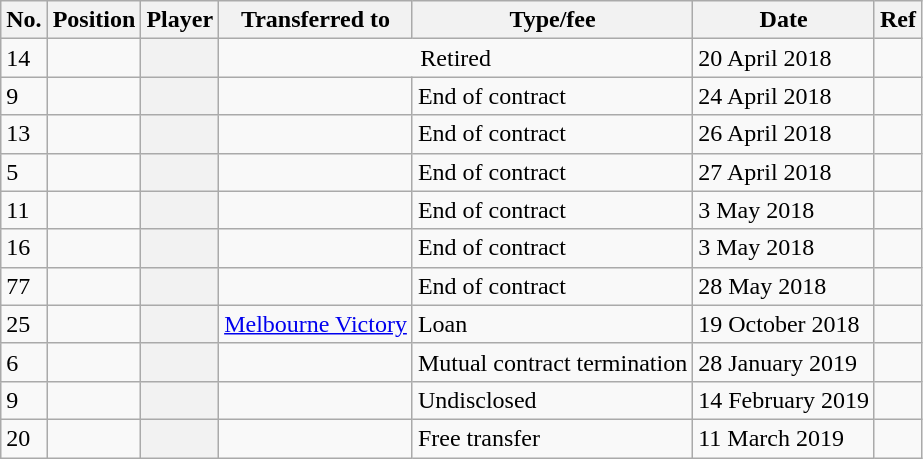<table class="wikitable plainrowheaders sortable" style="text-align:center; text-align:left">
<tr>
<th scope="col">No.</th>
<th scope="col">Position</th>
<th scope="col">Player</th>
<th scope="col">Transferred to</th>
<th scope="col">Type/fee</th>
<th scope="col">Date</th>
<th scope="col" class="unsortable">Ref</th>
</tr>
<tr>
<td>14</td>
<td></td>
<th scope="row"></th>
<td colspan="2" align=center>Retired</td>
<td>20 April 2018</td>
<td></td>
</tr>
<tr>
<td>9</td>
<td></td>
<th scope="row"></th>
<td></td>
<td>End of contract</td>
<td>24 April 2018</td>
<td></td>
</tr>
<tr>
<td>13</td>
<td></td>
<th scope="row"></th>
<td></td>
<td>End of contract</td>
<td>26 April 2018</td>
<td></td>
</tr>
<tr>
<td>5</td>
<td></td>
<th scope="row"></th>
<td></td>
<td>End of contract</td>
<td>27 April 2018</td>
<td></td>
</tr>
<tr>
<td>11</td>
<td></td>
<th scope="row"></th>
<td></td>
<td>End of contract</td>
<td>3 May 2018</td>
<td></td>
</tr>
<tr>
<td>16</td>
<td></td>
<th scope="row"></th>
<td></td>
<td>End of contract</td>
<td>3 May 2018</td>
<td></td>
</tr>
<tr>
<td>77</td>
<td></td>
<th scope="row"></th>
<td></td>
<td>End of contract</td>
<td>28 May 2018</td>
<td></td>
</tr>
<tr>
<td>25</td>
<td></td>
<th scope="row"></th>
<td><a href='#'>Melbourne Victory</a></td>
<td>Loan</td>
<td>19 October 2018</td>
<td></td>
</tr>
<tr>
<td>6</td>
<td></td>
<th scope="row"></th>
<td></td>
<td>Mutual contract termination</td>
<td>28 January 2019</td>
<td></td>
</tr>
<tr>
<td>9</td>
<td></td>
<th scope="row"></th>
<td></td>
<td>Undisclosed</td>
<td>14 February 2019</td>
<td></td>
</tr>
<tr>
<td>20</td>
<td></td>
<th scope="row"></th>
<td></td>
<td>Free transfer</td>
<td>11 March 2019</td>
<td></td>
</tr>
</table>
